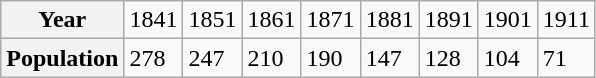<table class="wikitable">
<tr>
<th>Year</th>
<td>1841</td>
<td>1851</td>
<td>1861</td>
<td>1871</td>
<td>1881</td>
<td>1891</td>
<td>1901</td>
<td>1911</td>
</tr>
<tr>
<th>Population</th>
<td>278</td>
<td>247</td>
<td>210</td>
<td>190</td>
<td>147</td>
<td>128</td>
<td>104</td>
<td>71</td>
</tr>
</table>
